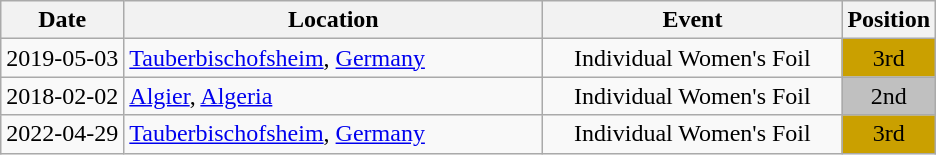<table class="wikitable" style="text-align:center;">
<tr>
<th>Date</th>
<th style="width:17em">Location</th>
<th style="width:12em">Event</th>
<th>Position</th>
</tr>
<tr>
<td>2019-05-03</td>
<td rowspan="1" align="left"> <a href='#'>Tauberbischofsheim</a>, <a href='#'>Germany</a></td>
<td>Individual Women's Foil</td>
<td bgcolor="caramel">3rd</td>
</tr>
<tr>
<td>2018-02-02</td>
<td rowspan="1" align="left"> <a href='#'>Algier</a>, <a href='#'>Algeria</a></td>
<td>Individual Women's Foil</td>
<td bgcolor="silver">2nd</td>
</tr>
<tr>
<td>2022-04-29</td>
<td rowspan="1" align="left"> <a href='#'>Tauberbischofsheim</a>, <a href='#'>Germany</a></td>
<td>Individual Women's Foil</td>
<td bgcolor="caramel">3rd</td>
</tr>
</table>
